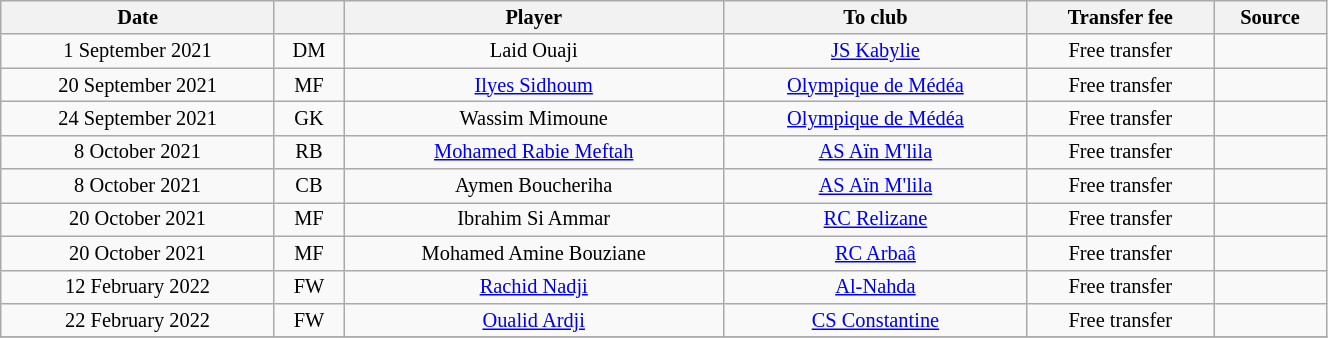<table class="wikitable sortable" style="width:70%; text-align:center; font-size:85%; text-align:centre;">
<tr>
<th>Date</th>
<th></th>
<th>Player</th>
<th>To club</th>
<th>Transfer fee</th>
<th>Source</th>
</tr>
<tr>
<td>1 September 2021</td>
<td>DM</td>
<td> Laid Ouaji</td>
<td><a href='#'>JS Kabylie</a></td>
<td>Free transfer</td>
<td></td>
</tr>
<tr>
<td>20 September 2021</td>
<td>MF</td>
<td> <a href='#'>Ilyes Sidhoum</a></td>
<td><a href='#'>Olympique de Médéa</a></td>
<td>Free transfer</td>
<td></td>
</tr>
<tr>
<td>24 September 2021</td>
<td>GK</td>
<td> Wassim Mimoune</td>
<td><a href='#'>Olympique de Médéa</a></td>
<td>Free transfer</td>
<td></td>
</tr>
<tr>
<td>8 October 2021</td>
<td>RB</td>
<td> <a href='#'>Mohamed Rabie Meftah</a></td>
<td><a href='#'>AS Aïn M'lila</a></td>
<td>Free transfer</td>
<td></td>
</tr>
<tr>
<td>8 October 2021</td>
<td>CB</td>
<td> Aymen Boucheriha</td>
<td><a href='#'>AS Aïn M'lila</a></td>
<td>Free transfer</td>
<td></td>
</tr>
<tr>
<td>20 October 2021</td>
<td>MF</td>
<td> Ibrahim Si Ammar</td>
<td><a href='#'>RC Relizane</a></td>
<td>Free transfer</td>
<td></td>
</tr>
<tr>
<td>20 October 2021</td>
<td>MF</td>
<td> Mohamed Amine Bouziane</td>
<td><a href='#'>RC Arbaâ</a></td>
<td>Free transfer</td>
<td></td>
</tr>
<tr>
<td>12 February 2022</td>
<td>FW</td>
<td> <a href='#'>Rachid Nadji</a></td>
<td> <a href='#'>Al-Nahda</a></td>
<td>Free transfer</td>
<td></td>
</tr>
<tr>
<td>22 February 2022</td>
<td>FW</td>
<td> <a href='#'>Oualid Ardji</a></td>
<td><a href='#'>CS Constantine</a></td>
<td>Free transfer</td>
<td></td>
</tr>
<tr>
</tr>
</table>
